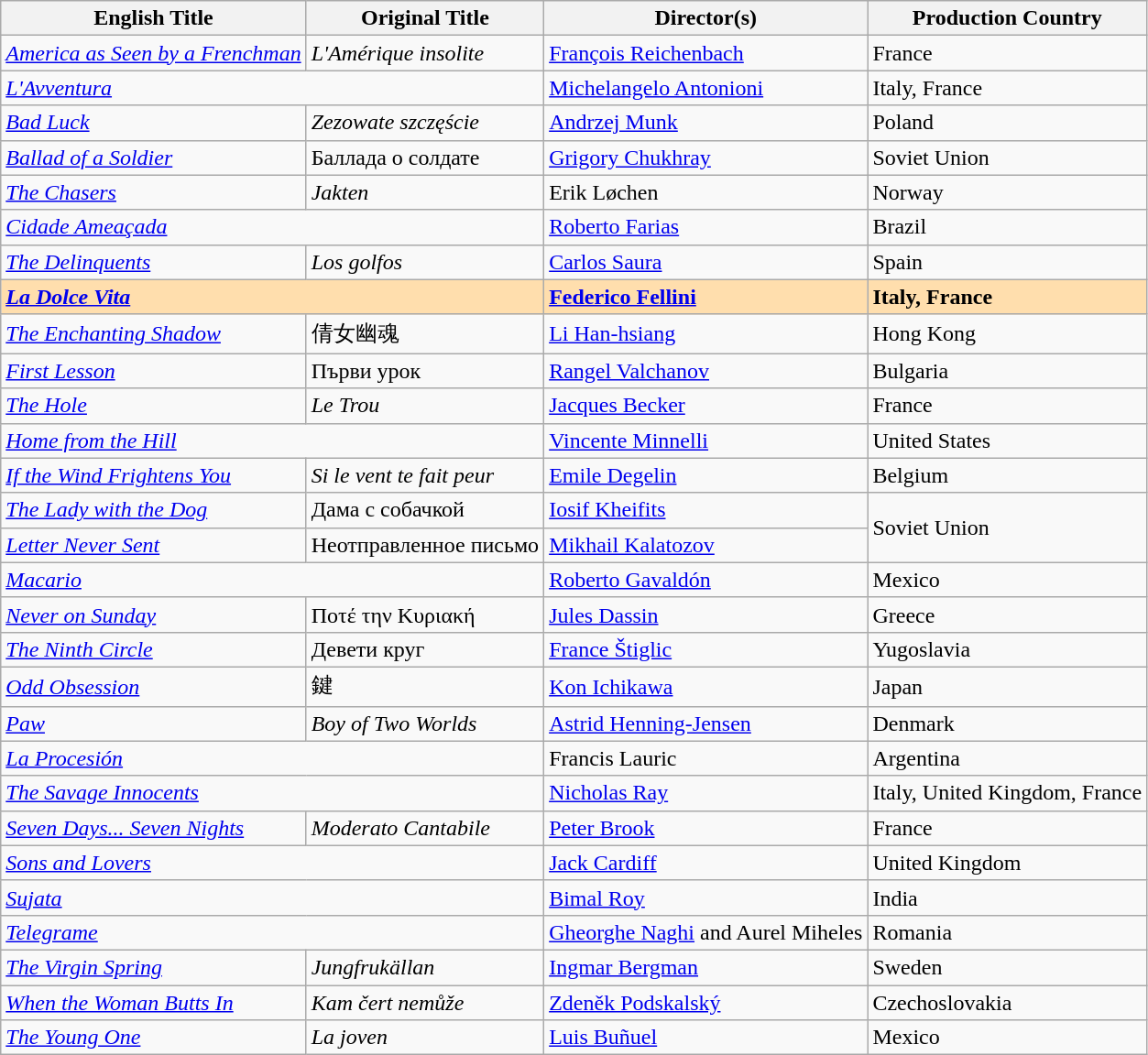<table class="wikitable">
<tr>
<th>English Title</th>
<th>Original Title</th>
<th>Director(s)</th>
<th>Production Country</th>
</tr>
<tr>
<td><em><a href='#'>America as Seen by a Frenchman</a></em></td>
<td><em>L'Amérique insolite</em></td>
<td><a href='#'>François Reichenbach</a></td>
<td>France</td>
</tr>
<tr>
<td colspan="2"><em><a href='#'>L'Avventura</a></em></td>
<td><a href='#'>Michelangelo Antonioni</a></td>
<td>Italy, France</td>
</tr>
<tr>
<td><em><a href='#'>Bad Luck</a></em></td>
<td><em>Zezowate szczęście</em></td>
<td><a href='#'>Andrzej Munk</a></td>
<td>Poland</td>
</tr>
<tr>
<td><em><a href='#'>Ballad of a Soldier</a></em></td>
<td>Баллада о солдате</td>
<td><a href='#'>Grigory Chukhray</a></td>
<td>Soviet Union</td>
</tr>
<tr>
<td><em><a href='#'>The Chasers</a></em></td>
<td><em>Jakten</em></td>
<td>Erik Løchen</td>
<td>Norway</td>
</tr>
<tr>
<td colspan="2"><em><a href='#'>Cidade Ameaçada</a></em></td>
<td><a href='#'>Roberto Farias</a></td>
<td>Brazil</td>
</tr>
<tr>
<td><em><a href='#'>The Delinquents</a></em></td>
<td><em>Los golfos</em></td>
<td><a href='#'>Carlos Saura</a></td>
<td>Spain</td>
</tr>
<tr style="background:#FFDEAD;">
<td colspan="2"><strong><em><a href='#'>La Dolce Vita</a></em></strong></td>
<td><strong><a href='#'>Federico Fellini</a></strong></td>
<td><strong>Italy, France</strong></td>
</tr>
<tr>
<td><em><a href='#'>The Enchanting Shadow</a></em></td>
<td>倩女幽魂</td>
<td><a href='#'>Li Han-hsiang</a></td>
<td>Hong Kong</td>
</tr>
<tr>
<td><em><a href='#'>First Lesson</a></em></td>
<td>Първи урок</td>
<td><a href='#'>Rangel Valchanov</a></td>
<td>Bulgaria</td>
</tr>
<tr>
<td><em><a href='#'>The Hole</a></em></td>
<td><em>Le Trou</em></td>
<td><a href='#'>Jacques Becker</a></td>
<td>France</td>
</tr>
<tr>
<td colspan="2"><em><a href='#'>Home from the Hill</a></em></td>
<td><a href='#'>Vincente Minnelli</a></td>
<td>United States</td>
</tr>
<tr>
<td><em><a href='#'>If the Wind Frightens You</a></em></td>
<td><em>Si le vent te fait peur</em></td>
<td><a href='#'>Emile Degelin</a></td>
<td>Belgium</td>
</tr>
<tr>
<td><em><a href='#'>The Lady with the Dog</a></em></td>
<td>Дама с собачкой</td>
<td><a href='#'>Iosif Kheifits</a></td>
<td rowspan="2">Soviet Union</td>
</tr>
<tr>
<td><em><a href='#'>Letter Never Sent</a></em></td>
<td>Неотправленное письмо</td>
<td><a href='#'>Mikhail Kalatozov</a></td>
</tr>
<tr>
<td colspan="2"><em><a href='#'>Macario</a></em></td>
<td><a href='#'>Roberto Gavaldón</a></td>
<td>Mexico</td>
</tr>
<tr>
<td><em><a href='#'>Never on Sunday</a></em></td>
<td>Ποτέ την Κυριακή</td>
<td><a href='#'>Jules Dassin</a></td>
<td>Greece</td>
</tr>
<tr>
<td><em><a href='#'>The Ninth Circle</a></em></td>
<td>Девети круг</td>
<td><a href='#'>France Štiglic</a></td>
<td>Yugoslavia</td>
</tr>
<tr>
<td><em><a href='#'>Odd Obsession</a></em></td>
<td>鍵</td>
<td><a href='#'>Kon Ichikawa</a></td>
<td>Japan</td>
</tr>
<tr>
<td><em><a href='#'>Paw</a></em></td>
<td><em>Boy of Two Worlds</em></td>
<td><a href='#'>Astrid Henning-Jensen</a></td>
<td>Denmark</td>
</tr>
<tr>
<td colspan="2"><em><a href='#'>La Procesión</a></em></td>
<td>Francis Lauric</td>
<td>Argentina</td>
</tr>
<tr>
<td colspan="2"><em><a href='#'>The Savage Innocents</a></em></td>
<td><a href='#'>Nicholas Ray</a></td>
<td>Italy, United Kingdom, France</td>
</tr>
<tr>
<td><em><a href='#'>Seven Days... Seven Nights</a></em></td>
<td><em>Moderato Cantabile</em></td>
<td><a href='#'>Peter Brook</a></td>
<td>France</td>
</tr>
<tr>
<td colspan="2"><em><a href='#'>Sons and Lovers</a></em></td>
<td><a href='#'>Jack Cardiff</a></td>
<td>United Kingdom</td>
</tr>
<tr>
<td colspan="2"><em><a href='#'>Sujata</a></em></td>
<td><a href='#'>Bimal Roy</a></td>
<td>India</td>
</tr>
<tr>
<td colspan="2"><em><a href='#'>Telegrame</a></em></td>
<td><a href='#'>Gheorghe Naghi</a> and Aurel Miheles</td>
<td>Romania</td>
</tr>
<tr>
<td><em><a href='#'>The Virgin Spring</a></em></td>
<td><em>Jungfrukällan</em></td>
<td><a href='#'>Ingmar Bergman</a></td>
<td>Sweden</td>
</tr>
<tr>
<td><em><a href='#'>When the Woman Butts In</a></em></td>
<td><em>Kam čert nemůže</em></td>
<td><a href='#'>Zdeněk Podskalský</a></td>
<td>Czechoslovakia</td>
</tr>
<tr>
<td><em><a href='#'>The Young One</a></em></td>
<td><em>La joven</em></td>
<td><a href='#'>Luis Buñuel</a></td>
<td>Mexico</td>
</tr>
</table>
